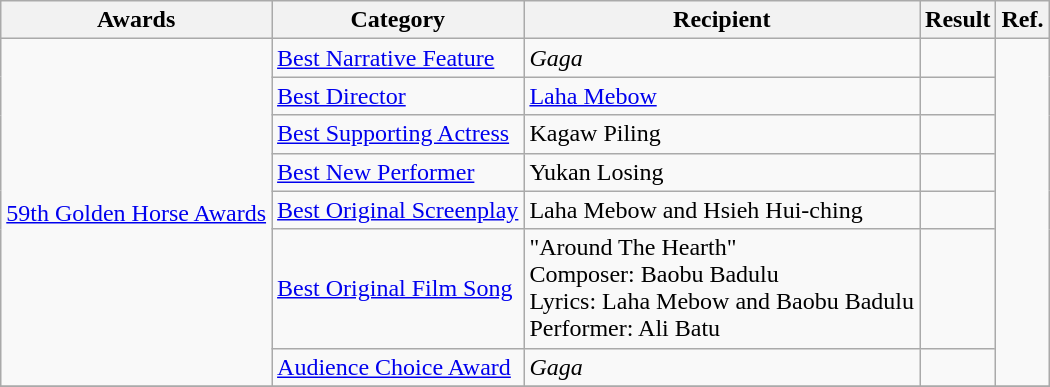<table class="wikitable">
<tr>
<th>Awards</th>
<th>Category</th>
<th>Recipient</th>
<th>Result</th>
<th>Ref.</th>
</tr>
<tr>
<td rowspan=7><a href='#'>59th Golden Horse Awards</a></td>
<td><a href='#'>Best Narrative Feature</a></td>
<td><em>Gaga</em></td>
<td></td>
<td rowspan=7></td>
</tr>
<tr>
<td><a href='#'>Best Director</a></td>
<td><a href='#'>Laha Mebow</a></td>
<td></td>
</tr>
<tr>
<td><a href='#'>Best Supporting Actress</a></td>
<td>Kagaw Piling</td>
<td></td>
</tr>
<tr>
<td><a href='#'>Best New Performer</a></td>
<td>Yukan Losing</td>
<td></td>
</tr>
<tr>
<td><a href='#'>Best Original Screenplay</a></td>
<td>Laha Mebow and Hsieh Hui-ching</td>
<td></td>
</tr>
<tr>
<td><a href='#'>Best Original Film Song</a></td>
<td>"Around The Hearth"<br>Composer: Baobu Badulu<br>Lyrics: Laha Mebow and Baobu Badulu<br>Performer: Ali Batu</td>
<td></td>
</tr>
<tr>
<td><a href='#'>Audience Choice Award</a></td>
<td><em>Gaga</em></td>
<td></td>
</tr>
<tr>
</tr>
</table>
